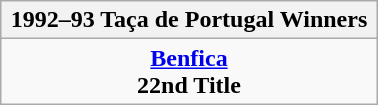<table class="wikitable" style="text-align: center; margin: 0 auto; width: 20%">
<tr>
<th>1992–93 Taça de Portugal Winners</th>
</tr>
<tr>
<td><strong><a href='#'>Benfica</a></strong><br><strong>22nd Title</strong></td>
</tr>
</table>
